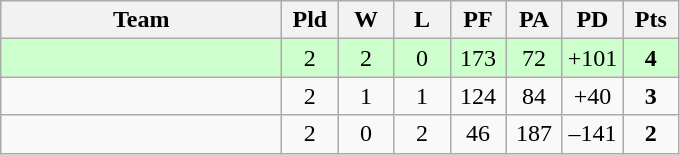<table class=wikitable style="text-align:center">
<tr>
<th width=180>Team</th>
<th width=30>Pld</th>
<th width=30>W</th>
<th width=30>L</th>
<th width=30>PF</th>
<th width=30>PA</th>
<th width=30>PD</th>
<th width=30>Pts</th>
</tr>
<tr bgcolor="#ccffcc">
<td align=left></td>
<td>2</td>
<td>2</td>
<td>0</td>
<td>173</td>
<td>72</td>
<td>+101</td>
<td><strong>4</strong></td>
</tr>
<tr>
<td align=left></td>
<td>2</td>
<td>1</td>
<td>1</td>
<td>124</td>
<td>84</td>
<td>+40</td>
<td><strong>3</strong></td>
</tr>
<tr>
<td align=left></td>
<td>2</td>
<td>0</td>
<td>2</td>
<td>46</td>
<td>187</td>
<td>–141</td>
<td><strong>2</strong></td>
</tr>
</table>
